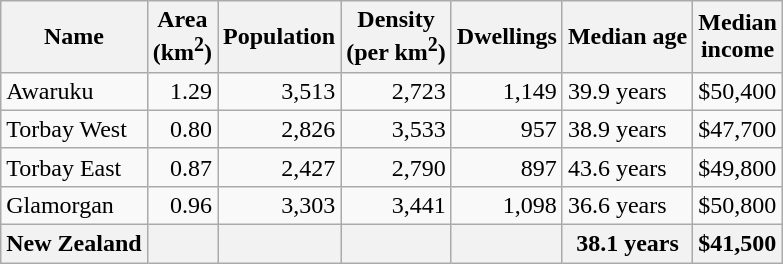<table class="wikitable">
<tr>
<th>Name</th>
<th>Area<br>(km<sup>2</sup>)</th>
<th>Population</th>
<th>Density<br>(per km<sup>2</sup>)</th>
<th>Dwellings</th>
<th>Median age</th>
<th>Median<br>income</th>
</tr>
<tr>
<td>Awaruku</td>
<td style="text-align:right;">1.29</td>
<td style="text-align:right;">3,513</td>
<td style="text-align:right;">2,723</td>
<td style="text-align:right;">1,149</td>
<td>39.9 years</td>
<td>$50,400</td>
</tr>
<tr>
<td>Torbay West</td>
<td style="text-align:right;">0.80</td>
<td style="text-align:right;">2,826</td>
<td style="text-align:right;">3,533</td>
<td style="text-align:right;">957</td>
<td>38.9 years</td>
<td>$47,700</td>
</tr>
<tr>
<td>Torbay East</td>
<td style="text-align:right;">0.87</td>
<td style="text-align:right;">2,427</td>
<td style="text-align:right;">2,790</td>
<td style="text-align:right;">897</td>
<td>43.6 years</td>
<td>$49,800</td>
</tr>
<tr>
<td>Glamorgan</td>
<td style="text-align:right;">0.96</td>
<td style="text-align:right;">3,303</td>
<td style="text-align:right;">3,441</td>
<td style="text-align:right;">1,098</td>
<td>36.6 years</td>
<td>$50,800</td>
</tr>
<tr>
<th>New Zealand</th>
<th></th>
<th></th>
<th></th>
<th></th>
<th>38.1 years</th>
<th style="text-align:left;">$41,500</th>
</tr>
</table>
